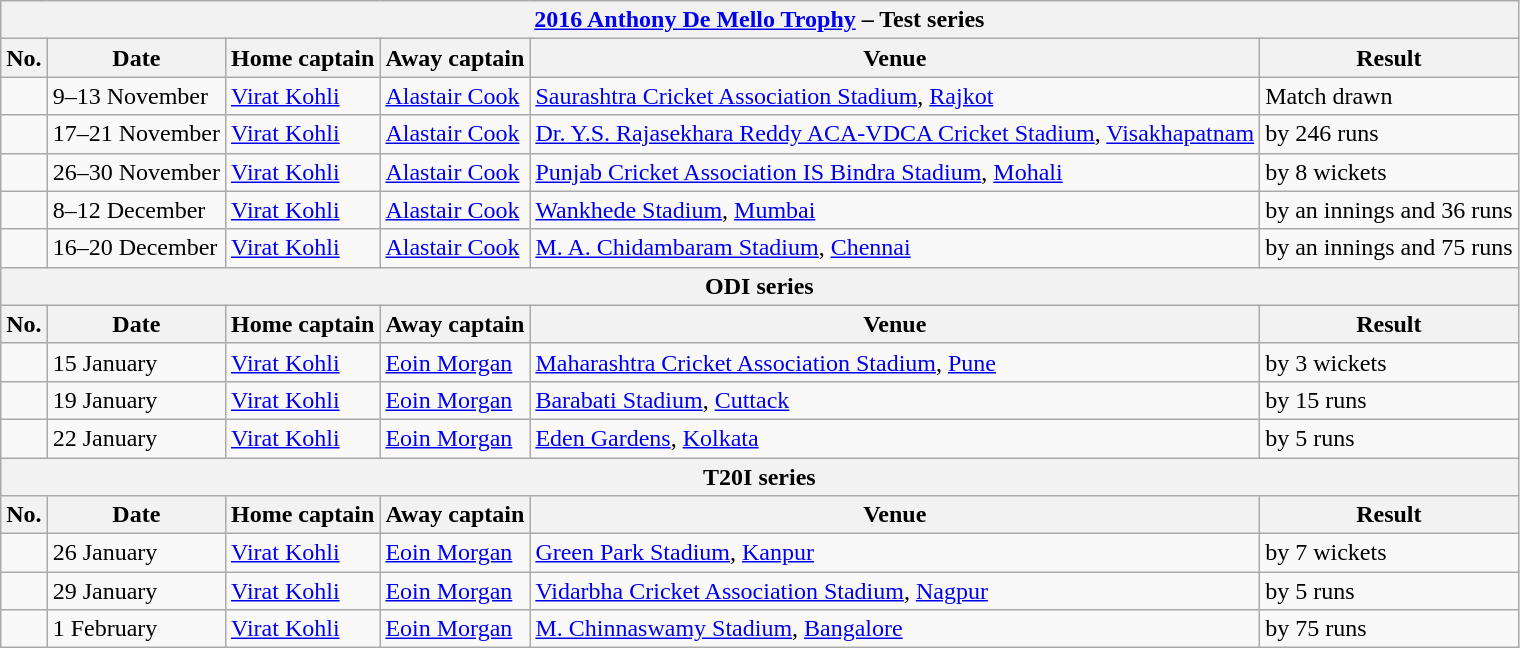<table class="wikitable">
<tr>
<th colspan="6"><a href='#'>2016 Anthony De Mello Trophy</a> – Test series</th>
</tr>
<tr>
<th>No.</th>
<th>Date</th>
<th>Home captain</th>
<th>Away captain</th>
<th>Venue</th>
<th>Result</th>
</tr>
<tr>
<td></td>
<td>9–13 November</td>
<td><a href='#'>Virat Kohli</a></td>
<td><a href='#'>Alastair Cook</a></td>
<td><a href='#'>Saurashtra Cricket Association Stadium</a>, <a href='#'>Rajkot</a></td>
<td>Match drawn</td>
</tr>
<tr>
<td></td>
<td>17–21 November</td>
<td><a href='#'>Virat Kohli</a></td>
<td><a href='#'>Alastair Cook</a></td>
<td><a href='#'>Dr. Y.S. Rajasekhara Reddy ACA-VDCA Cricket Stadium</a>, <a href='#'>Visakhapatnam</a></td>
<td> by 246 runs</td>
</tr>
<tr>
<td></td>
<td>26–30 November</td>
<td><a href='#'>Virat Kohli</a></td>
<td><a href='#'>Alastair Cook</a></td>
<td><a href='#'>Punjab Cricket Association IS Bindra Stadium</a>, <a href='#'>Mohali</a></td>
<td> by 8 wickets</td>
</tr>
<tr>
<td></td>
<td>8–12 December</td>
<td><a href='#'>Virat Kohli</a></td>
<td><a href='#'>Alastair Cook</a></td>
<td><a href='#'>Wankhede Stadium</a>, <a href='#'>Mumbai</a></td>
<td> by an innings and 36 runs</td>
</tr>
<tr>
<td></td>
<td>16–20 December</td>
<td><a href='#'>Virat Kohli</a></td>
<td><a href='#'>Alastair Cook</a></td>
<td><a href='#'>M. A. Chidambaram Stadium</a>, <a href='#'>Chennai</a></td>
<td> by an innings and 75 runs</td>
</tr>
<tr>
<th colspan="6">ODI series</th>
</tr>
<tr>
<th>No.</th>
<th>Date</th>
<th>Home captain</th>
<th>Away captain</th>
<th>Venue</th>
<th>Result</th>
</tr>
<tr>
<td></td>
<td>15 January</td>
<td><a href='#'>Virat Kohli</a></td>
<td><a href='#'>Eoin Morgan</a></td>
<td><a href='#'>Maharashtra Cricket Association Stadium</a>, <a href='#'>Pune</a></td>
<td> by 3 wickets</td>
</tr>
<tr>
<td></td>
<td>19 January</td>
<td><a href='#'>Virat Kohli</a></td>
<td><a href='#'>Eoin Morgan</a></td>
<td><a href='#'>Barabati Stadium</a>, <a href='#'>Cuttack</a></td>
<td> by 15 runs</td>
</tr>
<tr>
<td></td>
<td>22 January</td>
<td><a href='#'>Virat Kohli</a></td>
<td><a href='#'>Eoin Morgan</a></td>
<td><a href='#'>Eden Gardens</a>, <a href='#'>Kolkata</a></td>
<td> by 5 runs</td>
</tr>
<tr>
<th colspan="6">T20I series</th>
</tr>
<tr>
<th>No.</th>
<th>Date</th>
<th>Home captain</th>
<th>Away captain</th>
<th>Venue</th>
<th>Result</th>
</tr>
<tr>
<td></td>
<td>26 January</td>
<td><a href='#'>Virat Kohli</a></td>
<td><a href='#'>Eoin Morgan</a></td>
<td><a href='#'>Green Park Stadium</a>, <a href='#'>Kanpur</a></td>
<td> by 7 wickets</td>
</tr>
<tr>
<td></td>
<td>29 January</td>
<td><a href='#'>Virat Kohli</a></td>
<td><a href='#'>Eoin Morgan</a></td>
<td><a href='#'>Vidarbha Cricket Association Stadium</a>, <a href='#'>Nagpur</a></td>
<td> by 5 runs</td>
</tr>
<tr>
<td></td>
<td>1 February</td>
<td><a href='#'>Virat Kohli</a></td>
<td><a href='#'>Eoin Morgan</a></td>
<td><a href='#'>M. Chinnaswamy Stadium</a>, <a href='#'>Bangalore</a></td>
<td> by 75 runs</td>
</tr>
</table>
